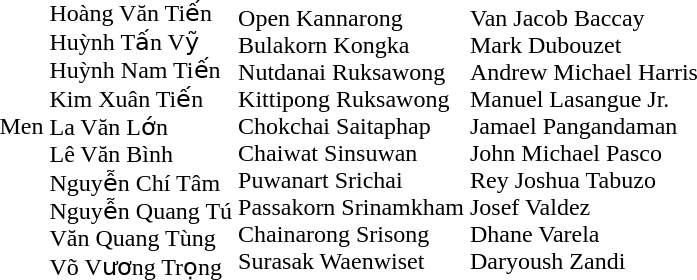<table>
<tr>
<td>Men</td>
<td nowrap=true><br>Hoàng Văn Tiến<br>Huỳnh Tấn Vỹ<br>Huỳnh Nam Tiến<br>Kim Xuân Tiến<br>La Văn Lớn<br>Lê Văn Bình<br>Nguyễn Chí Tâm<br>Nguyễn Quang Tú<br>Văn Quang Tùng<br>Võ Vương Trọng</td>
<td nowrap=true><br>Open Kannarong<br>Bulakorn Kongka<br>Nutdanai Ruksawong<br>Kittipong Ruksawong<br>Chokchai Saitaphap<br>Chaiwat Sinsuwan<br>Puwanart Srichai<br>Passakorn Srinamkham<br>Chainarong Srisong<br>Surasak Waenwiset</td>
<td nowrap=true><br>Van Jacob Baccay<br>Mark Dubouzet<br>Andrew Michael Harris<br>Manuel Lasangue Jr.<br>Jamael Pangandaman<br>John Michael Pasco<br>Rey Joshua Tabuzo<br>Josef Valdez<br>Dhane Varela<br>Daryoush Zandi</td>
</tr>
</table>
